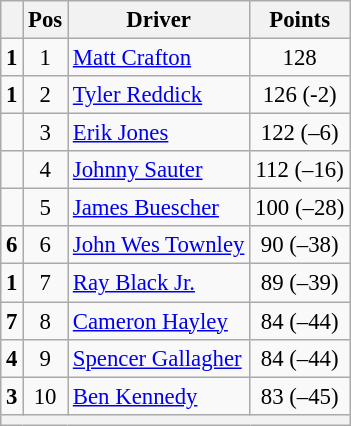<table class="wikitable" style="font-size: 95%;">
<tr>
<th></th>
<th>Pos</th>
<th>Driver</th>
<th>Points</th>
</tr>
<tr>
<td align="left"> <strong>1</strong></td>
<td style="text-align:center;">1</td>
<td><a href='#'>Matt Crafton</a></td>
<td style="text-align:center;">128</td>
</tr>
<tr>
<td align="left"> <strong>1</strong></td>
<td style="text-align:center;">2</td>
<td><a href='#'>Tyler Reddick</a></td>
<td style="text-align:center;">126 (-2)</td>
</tr>
<tr>
<td align="left"></td>
<td style="text-align:center;">3</td>
<td><a href='#'>Erik Jones</a></td>
<td style="text-align:center;">122 (–6)</td>
</tr>
<tr>
<td align="left"></td>
<td style="text-align:center;">4</td>
<td><a href='#'>Johnny Sauter</a></td>
<td style="text-align:center;">112 (–16)</td>
</tr>
<tr>
<td align="left"></td>
<td style="text-align:center;">5</td>
<td><a href='#'>James Buescher</a></td>
<td style="text-align:center;">100 (–28)</td>
</tr>
<tr>
<td align="left"> <strong>6</strong></td>
<td style="text-align:center;">6</td>
<td><a href='#'>John Wes Townley</a></td>
<td style="text-align:center;">90 (–38)</td>
</tr>
<tr>
<td align="left"> <strong>1</strong></td>
<td style="text-align:center;">7</td>
<td><a href='#'>Ray Black Jr.</a></td>
<td style="text-align:center;">89 (–39)</td>
</tr>
<tr>
<td align="left"> <strong>7</strong></td>
<td style="text-align:center;">8</td>
<td><a href='#'>Cameron Hayley</a></td>
<td style="text-align:center;">84 (–44)</td>
</tr>
<tr>
<td align="left"> <strong>4</strong></td>
<td style="text-align:center;">9</td>
<td><a href='#'>Spencer Gallagher</a></td>
<td style="text-align:center;">84 (–44)</td>
</tr>
<tr>
<td align="left"> <strong>3</strong></td>
<td style="text-align:center;">10</td>
<td><a href='#'>Ben Kennedy</a></td>
<td style="text-align:center;">83 (–45)</td>
</tr>
<tr>
<th colspan="9"></th>
</tr>
</table>
